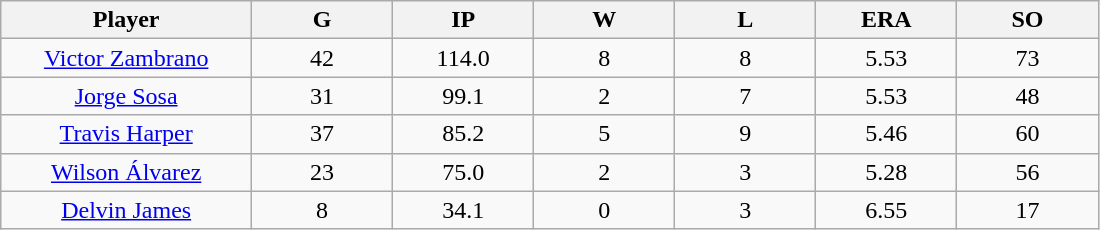<table class="wikitable sortable">
<tr>
<th bgcolor="#DDDDFF" width="16%">Player</th>
<th bgcolor="#DDDDFF" width="9%">G</th>
<th bgcolor="#DDDDFF" width="9%">IP</th>
<th bgcolor="#DDDDFF" width="9%">W</th>
<th bgcolor="#DDDDFF" width="9%">L</th>
<th bgcolor="#DDDDFF" width="9%">ERA</th>
<th bgcolor="#DDDDFF" width="9%">SO</th>
</tr>
<tr align="center">
<td><a href='#'>Victor Zambrano</a></td>
<td>42</td>
<td>114.0</td>
<td>8</td>
<td>8</td>
<td>5.53</td>
<td>73</td>
</tr>
<tr align=center>
<td><a href='#'>Jorge Sosa</a></td>
<td>31</td>
<td>99.1</td>
<td>2</td>
<td>7</td>
<td>5.53</td>
<td>48</td>
</tr>
<tr align=center>
<td><a href='#'>Travis Harper</a></td>
<td>37</td>
<td>85.2</td>
<td>5</td>
<td>9</td>
<td>5.46</td>
<td>60</td>
</tr>
<tr align=center>
<td><a href='#'>Wilson Álvarez</a></td>
<td>23</td>
<td>75.0</td>
<td>2</td>
<td>3</td>
<td>5.28</td>
<td>56</td>
</tr>
<tr align=center>
<td><a href='#'>Delvin James</a></td>
<td>8</td>
<td>34.1</td>
<td>0</td>
<td>3</td>
<td>6.55</td>
<td>17</td>
</tr>
</table>
